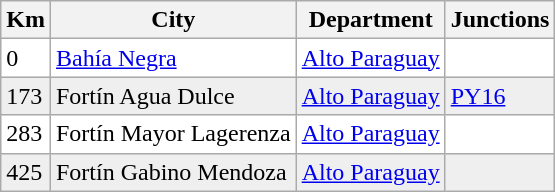<table class="wikitable">
<tr>
<th>Km</th>
<th>City</th>
<th>Department</th>
<th>Junctions</th>
</tr>
<tr bgcolor="ffffff">
<td>0</td>
<td><a href='#'>Bahía Negra</a></td>
<td><a href='#'>Alto Paraguay</a></td>
<td></td>
</tr>
<tr bgcolor="efefef">
<td>173</td>
<td>Fortín Agua Dulce</td>
<td><a href='#'>Alto Paraguay</a></td>
<td> <a href='#'>PY16</a></td>
</tr>
<tr bgcolor="ffffff">
<td>283</td>
<td>Fortín Mayor Lagerenza</td>
<td><a href='#'>Alto Paraguay</a></td>
<td></td>
</tr>
<tr bgcolor="efefef">
<td>425</td>
<td>Fortín Gabino Mendoza</td>
<td><a href='#'>Alto Paraguay</a></td>
<td></td>
</tr>
</table>
